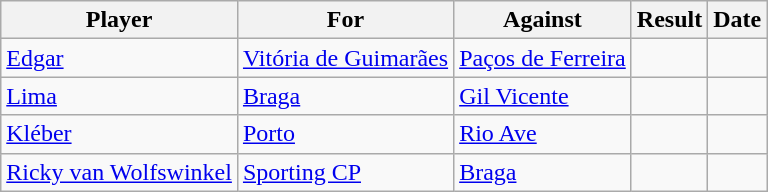<table class="wikitable sortable">
<tr>
<th>Player</th>
<th>For</th>
<th>Against</th>
<th style="text-align:center;">Result</th>
<th>Date</th>
</tr>
<tr>
<td> <a href='#'>Edgar</a></td>
<td><a href='#'>Vitória de Guimarães</a></td>
<td><a href='#'>Paços de Ferreira</a></td>
<td style="text-align:center;"></td>
<td></td>
</tr>
<tr>
<td> <a href='#'>Lima</a></td>
<td><a href='#'>Braga</a></td>
<td><a href='#'>Gil Vicente</a></td>
<td style="text-align:center;"></td>
<td></td>
</tr>
<tr>
<td> <a href='#'>Kléber</a></td>
<td><a href='#'>Porto</a></td>
<td><a href='#'>Rio Ave</a></td>
<td style="text-align:center;"></td>
<td></td>
</tr>
<tr>
<td> <a href='#'>Ricky van Wolfswinkel</a></td>
<td><a href='#'>Sporting CP</a></td>
<td><a href='#'>Braga</a></td>
<td style="text-align:center;"></td>
<td></td>
</tr>
</table>
